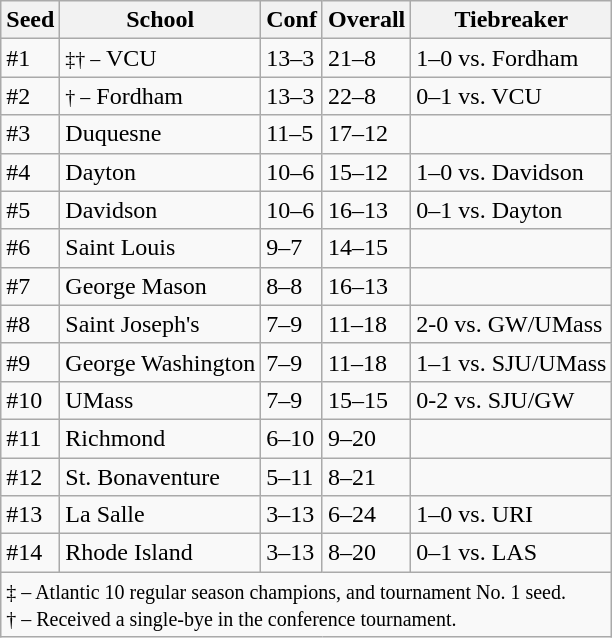<table class="wikitable">
<tr>
<th>Seed</th>
<th>School</th>
<th>Conf</th>
<th>Overall</th>
<th>Tiebreaker</th>
</tr>
<tr>
<td>#1</td>
<td><small>‡† –</small>  VCU</td>
<td>13–3</td>
<td>21–8</td>
<td>1–0 vs. Fordham</td>
</tr>
<tr>
<td>#2</td>
<td><small>† –</small>  Fordham</td>
<td>13–3</td>
<td>22–8</td>
<td>0–1 vs. VCU</td>
</tr>
<tr>
<td>#3</td>
<td>Duquesne</td>
<td>11–5</td>
<td>17–12</td>
<td></td>
</tr>
<tr>
<td>#4</td>
<td>Dayton</td>
<td>10–6</td>
<td>15–12</td>
<td>1–0 vs. Davidson</td>
</tr>
<tr>
<td>#5</td>
<td>Davidson</td>
<td>10–6</td>
<td>16–13</td>
<td>0–1 vs. Dayton</td>
</tr>
<tr>
<td>#6</td>
<td>Saint Louis</td>
<td>9–7</td>
<td>14–15</td>
<td></td>
</tr>
<tr>
<td>#7</td>
<td>George Mason</td>
<td>8–8</td>
<td>16–13</td>
<td></td>
</tr>
<tr>
<td>#8</td>
<td>Saint Joseph's</td>
<td>7–9</td>
<td>11–18</td>
<td>2-0 vs. GW/UMass</td>
</tr>
<tr>
<td>#9</td>
<td>George Washington</td>
<td>7–9</td>
<td>11–18</td>
<td>1–1 vs. SJU/UMass</td>
</tr>
<tr>
<td>#10</td>
<td>UMass</td>
<td>7–9</td>
<td>15–15</td>
<td>0-2 vs. SJU/GW</td>
</tr>
<tr>
<td>#11</td>
<td>Richmond</td>
<td>6–10</td>
<td>9–20</td>
<td></td>
</tr>
<tr>
<td>#12</td>
<td>St. Bonaventure</td>
<td>5–11</td>
<td>8–21</td>
<td></td>
</tr>
<tr>
<td>#13</td>
<td>La Salle</td>
<td>3–13</td>
<td>6–24</td>
<td>1–0 vs. URI</td>
</tr>
<tr>
<td>#14</td>
<td>Rhode Island</td>
<td>3–13</td>
<td>8–20</td>
<td>0–1 vs. LAS</td>
</tr>
<tr>
<td colspan="5"><small>‡ – Atlantic 10 regular season champions, and tournament No. 1 seed.</small><br><small>† – Received a single-bye in the conference tournament.</small></td>
</tr>
</table>
